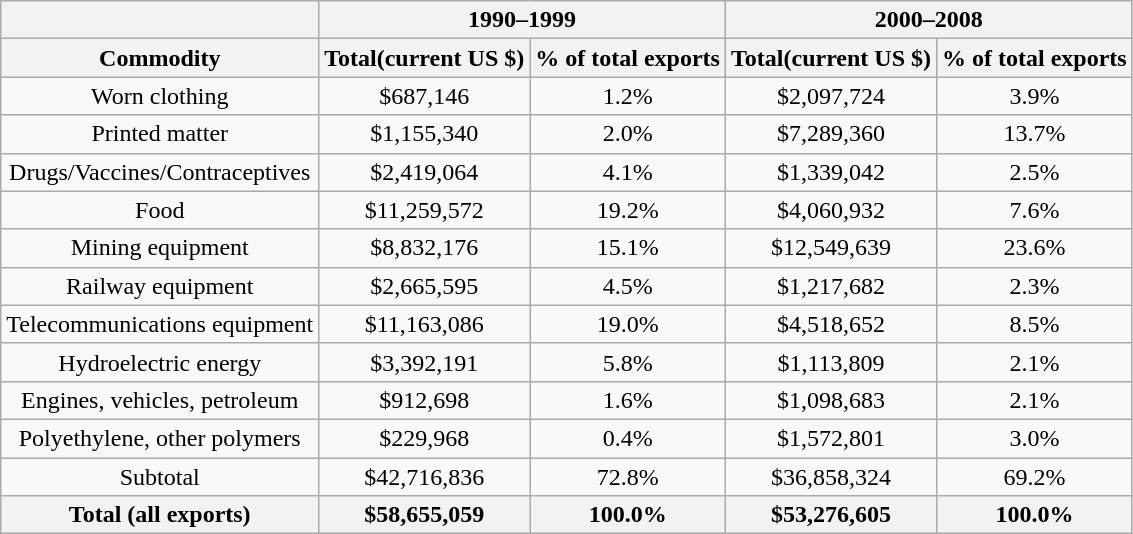<table class="wikitable" style="text-align:center">
<tr>
<th></th>
<th colspan="2">1990–1999</th>
<th colspan="2">2000–2008</th>
</tr>
<tr>
<th>Commodity</th>
<th>Total(current US $)</th>
<th>% of total exports</th>
<th>Total(current US $)</th>
<th>% of total exports</th>
</tr>
<tr>
<td>Worn clothing</td>
<td>$687,146</td>
<td>1.2%</td>
<td>$2,097,724</td>
<td>3.9%</td>
</tr>
<tr>
<td>Printed matter</td>
<td>$1,155,340</td>
<td>2.0%</td>
<td>$7,289,360</td>
<td>13.7%</td>
</tr>
<tr>
<td>Drugs/Vaccines/Contraceptives</td>
<td>$2,419,064</td>
<td>4.1%</td>
<td>$1,339,042</td>
<td>2.5%</td>
</tr>
<tr>
<td>Food</td>
<td>$11,259,572</td>
<td>19.2%</td>
<td>$4,060,932</td>
<td>7.6%</td>
</tr>
<tr>
<td>Mining equipment</td>
<td>$8,832,176</td>
<td>15.1%</td>
<td>$12,549,639</td>
<td>23.6%</td>
</tr>
<tr>
<td>Railway equipment</td>
<td>$2,665,595</td>
<td>4.5%</td>
<td>$1,217,682</td>
<td>2.3%</td>
</tr>
<tr>
<td>Telecommunications equipment</td>
<td>$11,163,086</td>
<td>19.0%</td>
<td>$4,518,652</td>
<td>8.5%</td>
</tr>
<tr>
<td>Hydroelectric energy</td>
<td>$3,392,191</td>
<td>5.8%</td>
<td>$1,113,809</td>
<td>2.1%</td>
</tr>
<tr>
<td>Engines, vehicles, petroleum</td>
<td>$912,698</td>
<td>1.6%</td>
<td>$1,098,683</td>
<td>2.1%</td>
</tr>
<tr>
<td>Polyethylene, other polymers</td>
<td>$229,968</td>
<td>0.4%</td>
<td>$1,572,801</td>
<td>3.0%</td>
</tr>
<tr>
<td>Subtotal</td>
<td>$42,716,836</td>
<td>72.8%</td>
<td>$36,858,324</td>
<td>69.2%</td>
</tr>
<tr>
<th>Total (all exports)</th>
<th>$58,655,059</th>
<th>100.0%</th>
<th>$53,276,605</th>
<th>100.0%</th>
</tr>
</table>
